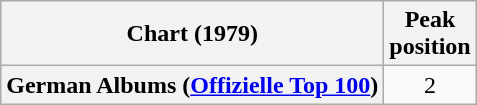<table class="wikitable sortable plainrowheaders" style="text-align:center">
<tr>
<th scope="col">Chart (1979)</th>
<th scope="col">Peak<br>position</th>
</tr>
<tr>
<th scope="row">German Albums (<a href='#'>Offizielle Top 100</a>)</th>
<td align="center">2</td>
</tr>
</table>
